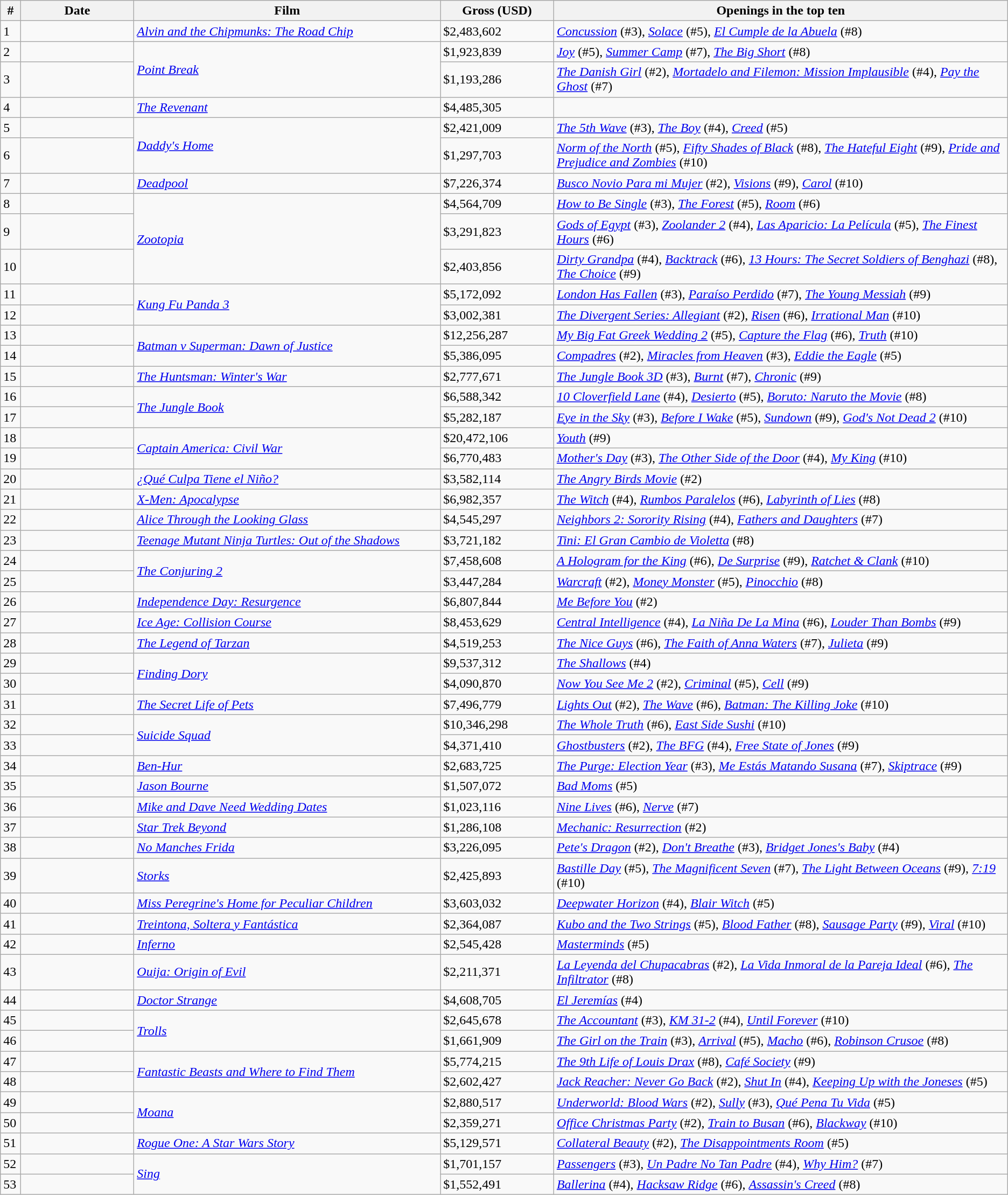<table class="wikitable sortable">
<tr>
<th style="width:1%;">#</th>
<th style="width:10%;">Date</th>
<th style="width:27%;">Film</th>
<th style="width:10%;">Gross (USD)</th>
<th style="width:40%;">Openings in the top ten</th>
</tr>
<tr>
<td>1</td>
<td></td>
<td><em><a href='#'>Alvin and the Chipmunks: The Road Chip</a></em></td>
<td>$2,483,602</td>
<td><em><a href='#'>Concussion</a></em> (#3), <em><a href='#'>Solace</a></em> (#5), <em><a href='#'>El Cumple de la Abuela</a></em> (#8)</td>
</tr>
<tr>
<td>2</td>
<td></td>
<td rowspan="2"><em><a href='#'>Point Break</a></em></td>
<td>$1,923,839</td>
<td><em><a href='#'>Joy</a></em> (#5), <em><a href='#'>Summer Camp</a></em> (#7), <em><a href='#'>The Big Short</a></em> (#8)</td>
</tr>
<tr>
<td>3</td>
<td></td>
<td>$1,193,286</td>
<td><em><a href='#'>The Danish Girl</a></em> (#2), <em><a href='#'>Mortadelo and Filemon: Mission Implausible</a></em> (#4), <em><a href='#'>Pay the Ghost</a></em> (#7)</td>
</tr>
<tr>
<td>4</td>
<td></td>
<td><em><a href='#'>The Revenant</a></em></td>
<td>$4,485,305</td>
<td></td>
</tr>
<tr>
<td>5</td>
<td></td>
<td rowspan="2"><em><a href='#'>Daddy's Home</a></em></td>
<td>$2,421,009</td>
<td><em><a href='#'>The 5th Wave</a></em> (#3), <em><a href='#'>The Boy</a></em> (#4), <em><a href='#'>Creed</a></em> (#5)</td>
</tr>
<tr>
<td>6</td>
<td></td>
<td>$1,297,703</td>
<td><em><a href='#'>Norm of the North</a></em> (#5), <em><a href='#'>Fifty Shades of Black</a></em> (#8), <em><a href='#'>The Hateful Eight</a></em> (#9), <em><a href='#'>Pride and Prejudice and Zombies</a></em> (#10)</td>
</tr>
<tr>
<td>7</td>
<td></td>
<td><em><a href='#'>Deadpool</a></em></td>
<td>$7,226,374</td>
<td><em><a href='#'>Busco Novio Para mi Mujer</a></em> (#2),  <em><a href='#'>Visions</a></em> (#9), <em><a href='#'>Carol</a></em> (#10)</td>
</tr>
<tr>
<td>8</td>
<td></td>
<td rowspan="3"><em><a href='#'>Zootopia</a></em></td>
<td>$4,564,709</td>
<td><em><a href='#'>How to Be Single</a></em> (#3),  <em><a href='#'>The Forest</a></em> (#5), <em><a href='#'>Room</a></em> (#6)</td>
</tr>
<tr>
<td>9</td>
<td></td>
<td>$3,291,823</td>
<td><em><a href='#'>Gods of Egypt</a></em> (#3), <em><a href='#'>Zoolander 2</a></em> (#4), <em><a href='#'>Las Aparicio: La Película</a></em> (#5), <em><a href='#'>The Finest Hours</a></em> (#6)</td>
</tr>
<tr>
<td>10</td>
<td></td>
<td>$2,403,856</td>
<td><em><a href='#'>Dirty Grandpa</a></em> (#4), <em><a href='#'>Backtrack</a></em> (#6), <em><a href='#'>13 Hours: The Secret Soldiers of Benghazi</a></em> (#8), <em><a href='#'>The Choice</a></em> (#9)</td>
</tr>
<tr>
<td>11</td>
<td></td>
<td rowspan="2"><em><a href='#'>Kung Fu Panda 3</a></em></td>
<td>$5,172,092</td>
<td><em><a href='#'>London Has Fallen</a></em> (#3), <em><a href='#'>Paraíso Perdido</a></em> (#7), <em><a href='#'>The Young Messiah</a></em> (#9)</td>
</tr>
<tr>
<td>12</td>
<td></td>
<td>$3,002,381</td>
<td><em><a href='#'>The Divergent Series: Allegiant</a></em> (#2), <em><a href='#'>Risen</a></em> (#6), <em><a href='#'>Irrational Man</a></em> (#10)</td>
</tr>
<tr>
<td>13</td>
<td></td>
<td rowspan="2"><em><a href='#'>Batman v Superman: Dawn of Justice</a></em></td>
<td>$12,256,287</td>
<td><em><a href='#'>My Big Fat Greek Wedding 2</a></em> (#5), <em><a href='#'>Capture the Flag</a></em> (#6), <em><a href='#'>Truth</a></em> (#10)</td>
</tr>
<tr>
<td>14</td>
<td></td>
<td>$5,386,095</td>
<td><em><a href='#'>Compadres</a></em> (#2), <em><a href='#'>Miracles from Heaven</a></em> (#3), <em><a href='#'>Eddie the Eagle</a></em> (#5)</td>
</tr>
<tr>
<td>15</td>
<td></td>
<td><em><a href='#'>The Huntsman: Winter's War</a></em></td>
<td>$2,777,671</td>
<td><em><a href='#'>The Jungle Book 3D</a></em> (#3),  <em><a href='#'>Burnt</a></em> (#7), <em><a href='#'>Chronic</a></em> (#9)</td>
</tr>
<tr>
<td>16</td>
<td></td>
<td rowspan="2"><em><a href='#'>The Jungle Book</a></em></td>
<td>$6,588,342</td>
<td><em><a href='#'>10 Cloverfield Lane</a></em> (#4), <em><a href='#'>Desierto</a></em> (#5), <em><a href='#'>Boruto: Naruto the Movie</a></em> (#8)</td>
</tr>
<tr>
<td>17</td>
<td></td>
<td>$5,282,187</td>
<td><em><a href='#'>Eye in the Sky</a></em> (#3), <em><a href='#'>Before I Wake</a></em> (#5), <em><a href='#'>Sundown</a></em> (#9), <em><a href='#'>God's Not Dead 2</a></em> (#10)</td>
</tr>
<tr>
<td>18</td>
<td></td>
<td rowspan="2"><em><a href='#'>Captain America: Civil War</a></em></td>
<td>$20,472,106</td>
<td><em><a href='#'>Youth</a></em> (#9)</td>
</tr>
<tr>
<td>19</td>
<td></td>
<td>$6,770,483</td>
<td><em><a href='#'>Mother's Day</a></em> (#3), <em><a href='#'>The Other Side of the Door</a></em> (#4), <em><a href='#'>My King</a></em> (#10)</td>
</tr>
<tr>
<td>20</td>
<td></td>
<td><em><a href='#'>¿Qué Culpa Tiene el Niño?</a></em></td>
<td>$3,582,114</td>
<td><em><a href='#'>The Angry Birds Movie</a></em> (#2)</td>
</tr>
<tr>
<td>21</td>
<td></td>
<td><em><a href='#'>X-Men: Apocalypse</a></em></td>
<td>$6,982,357</td>
<td><em><a href='#'>The Witch</a></em> (#4), <em><a href='#'>Rumbos Paralelos</a></em> (#6), <em><a href='#'>Labyrinth of Lies</a></em> (#8)</td>
</tr>
<tr>
<td>22</td>
<td></td>
<td><em><a href='#'>Alice Through the Looking Glass</a></em></td>
<td>$4,545,297</td>
<td><em><a href='#'>Neighbors 2: Sorority Rising</a></em> (#4), <em><a href='#'>Fathers and Daughters</a></em> (#7)</td>
</tr>
<tr>
<td>23</td>
<td></td>
<td><em><a href='#'>Teenage Mutant Ninja Turtles: Out of the Shadows</a></em></td>
<td>$3,721,182</td>
<td><em><a href='#'>Tini: El Gran Cambio de Violetta</a></em> (#8)</td>
</tr>
<tr>
<td>24</td>
<td></td>
<td rowspan="2"><em><a href='#'>The Conjuring 2</a></em></td>
<td>$7,458,608</td>
<td><em><a href='#'>A Hologram for the King</a></em> (#6), <em><a href='#'>De Surprise</a></em> (#9), <em><a href='#'>Ratchet & Clank</a></em> (#10)</td>
</tr>
<tr>
<td>25</td>
<td></td>
<td>$3,447,284</td>
<td><em><a href='#'>Warcraft</a></em> (#2), <em><a href='#'>Money Monster</a></em> (#5), <em><a href='#'>Pinocchio</a></em> (#8)</td>
</tr>
<tr>
<td>26</td>
<td></td>
<td><em><a href='#'>Independence Day: Resurgence</a></em></td>
<td>$6,807,844</td>
<td><em><a href='#'>Me Before You</a></em> (#2)</td>
</tr>
<tr>
<td>27</td>
<td></td>
<td><em><a href='#'>Ice Age: Collision Course</a></em></td>
<td>$8,453,629</td>
<td><em><a href='#'>Central Intelligence</a></em> (#4), <em><a href='#'>La Niña De La Mina</a></em> (#6), <em><a href='#'>Louder Than Bombs</a></em> (#9)</td>
</tr>
<tr>
<td>28</td>
<td></td>
<td><em><a href='#'>The Legend of Tarzan</a></em></td>
<td>$4,519,253</td>
<td><em><a href='#'>The Nice Guys</a></em> (#6), <em><a href='#'>The Faith of Anna Waters</a></em> (#7), <em><a href='#'>Julieta</a></em> (#9)</td>
</tr>
<tr>
<td>29</td>
<td></td>
<td rowspan="2"><em><a href='#'>Finding Dory</a></em></td>
<td>$9,537,312</td>
<td><em><a href='#'>The Shallows</a></em> (#4)</td>
</tr>
<tr>
<td>30</td>
<td></td>
<td>$4,090,870</td>
<td><em><a href='#'>Now You See Me 2</a></em> (#2), <em><a href='#'>Criminal</a></em> (#5), <em><a href='#'>Cell</a></em> (#9)</td>
</tr>
<tr>
<td>31</td>
<td></td>
<td><em><a href='#'>The Secret Life of Pets</a></em></td>
<td>$7,496,779</td>
<td><em><a href='#'>Lights Out</a></em> (#2), <em><a href='#'>The Wave</a></em> (#6), <em><a href='#'>Batman: The Killing Joke</a></em> (#10)</td>
</tr>
<tr>
<td>32</td>
<td></td>
<td rowspan="2"><em><a href='#'>Suicide Squad</a></em></td>
<td>$10,346,298</td>
<td><em><a href='#'>The Whole Truth</a></em> (#6), <em><a href='#'>East Side Sushi</a></em> (#10)</td>
</tr>
<tr>
<td>33</td>
<td></td>
<td>$4,371,410</td>
<td><em><a href='#'>Ghostbusters</a></em> (#2), <em><a href='#'>The BFG</a></em> (#4), <em><a href='#'>Free State of Jones</a></em> (#9)</td>
</tr>
<tr>
<td>34</td>
<td></td>
<td><em><a href='#'>Ben-Hur</a></em></td>
<td>$2,683,725</td>
<td><em><a href='#'>The Purge: Election Year</a></em> (#3), <em><a href='#'>Me Estás Matando Susana</a></em> (#7), <em><a href='#'>Skiptrace</a></em> (#9)</td>
</tr>
<tr>
<td>35</td>
<td></td>
<td><em><a href='#'>Jason Bourne</a></em></td>
<td>$1,507,072</td>
<td><em><a href='#'>Bad Moms</a></em> (#5)</td>
</tr>
<tr>
<td>36</td>
<td></td>
<td><em><a href='#'>Mike and Dave Need Wedding Dates</a></em></td>
<td>$1,023,116</td>
<td><em><a href='#'>Nine Lives</a></em> (#6), <em><a href='#'>Nerve</a></em> (#7)</td>
</tr>
<tr>
<td>37</td>
<td></td>
<td><em><a href='#'>Star Trek Beyond</a></em></td>
<td>$1,286,108</td>
<td><em><a href='#'>Mechanic: Resurrection</a></em> (#2)</td>
</tr>
<tr>
<td>38</td>
<td></td>
<td><em><a href='#'>No Manches Frida</a></em></td>
<td>$3,226,095</td>
<td><em><a href='#'>Pete's Dragon</a></em> (#2), <em><a href='#'>Don't Breathe</a></em> (#3), <em><a href='#'>Bridget Jones's Baby</a></em> (#4)</td>
</tr>
<tr>
<td>39</td>
<td></td>
<td><em><a href='#'>Storks</a></em></td>
<td>$2,425,893</td>
<td><em><a href='#'>Bastille Day</a></em> (#5), <em><a href='#'>The Magnificent Seven</a></em> (#7), <em><a href='#'>The Light Between Oceans</a></em> (#9), <em><a href='#'>7:19</a></em> (#10)</td>
</tr>
<tr>
<td>40</td>
<td></td>
<td><em><a href='#'>Miss Peregrine's Home for Peculiar Children</a></em></td>
<td>$3,603,032</td>
<td><em><a href='#'>Deepwater Horizon</a></em> (#4), <em><a href='#'>Blair Witch</a></em> (#5)</td>
</tr>
<tr>
<td>41</td>
<td></td>
<td><em><a href='#'>Treintona, Soltera y Fantástica</a></em></td>
<td>$2,364,087</td>
<td><em><a href='#'>Kubo and the Two Strings</a></em> (#5), <em><a href='#'>Blood Father</a></em> (#8), <em><a href='#'>Sausage Party</a></em> (#9), <em><a href='#'>Viral</a></em> (#10)</td>
</tr>
<tr>
<td>42</td>
<td></td>
<td><em><a href='#'>Inferno</a></em></td>
<td>$2,545,428</td>
<td><em><a href='#'>Masterminds</a></em> (#5)</td>
</tr>
<tr>
<td>43</td>
<td></td>
<td><em><a href='#'>Ouija: Origin of Evil</a></em></td>
<td>$2,211,371</td>
<td><em><a href='#'>La Leyenda del Chupacabras</a></em> (#2), <em><a href='#'>La Vida Inmoral de la Pareja Ideal</a></em> (#6), <em><a href='#'>The Infiltrator</a></em> (#8)</td>
</tr>
<tr>
<td>44</td>
<td></td>
<td><em><a href='#'>Doctor Strange</a></em></td>
<td>$4,608,705</td>
<td><em><a href='#'>El Jeremías</a></em> (#4)</td>
</tr>
<tr>
<td>45</td>
<td></td>
<td rowspan="2"><em><a href='#'>Trolls</a></em></td>
<td>$2,645,678</td>
<td><em><a href='#'>The Accountant</a></em> (#3), <em><a href='#'>KM 31-2</a></em> (#4), <em><a href='#'>Until Forever</a></em> (#10)</td>
</tr>
<tr>
<td>46</td>
<td></td>
<td>$1,661,909</td>
<td><em><a href='#'>The Girl on the Train</a></em> (#3), <em><a href='#'>Arrival</a></em> (#5), <em><a href='#'>Macho</a></em> (#6), <em><a href='#'>Robinson Crusoe</a></em> (#8)</td>
</tr>
<tr>
<td>47</td>
<td></td>
<td rowspan="2"><em><a href='#'>Fantastic Beasts and Where to Find Them</a></em></td>
<td>$5,774,215</td>
<td><em><a href='#'>The 9th Life of Louis Drax</a></em> (#8), <em><a href='#'>Café Society</a></em> (#9)</td>
</tr>
<tr>
<td>48</td>
<td></td>
<td>$2,602,427</td>
<td><em><a href='#'>Jack Reacher: Never Go Back</a></em> (#2), <em><a href='#'>Shut In</a></em> (#4), <em><a href='#'>Keeping Up with the Joneses</a></em> (#5)</td>
</tr>
<tr>
<td>49</td>
<td></td>
<td rowspan="2"><em><a href='#'>Moana</a></em></td>
<td>$2,880,517</td>
<td><em><a href='#'>Underworld: Blood Wars</a></em> (#2), <em><a href='#'>Sully</a></em> (#3), <em><a href='#'>Qué Pena Tu Vida</a></em> (#5)</td>
</tr>
<tr>
<td>50</td>
<td></td>
<td>$2,359,271</td>
<td><em><a href='#'>Office Christmas Party</a></em> (#2), <em><a href='#'>Train to Busan</a></em> (#6), <em><a href='#'>Blackway</a></em> (#10)</td>
</tr>
<tr>
<td>51</td>
<td></td>
<td><em><a href='#'>Rogue One: A Star Wars Story</a></em></td>
<td>$5,129,571</td>
<td><em><a href='#'>Collateral Beauty</a></em> (#2), <em><a href='#'>The Disappointments Room</a></em> (#5)</td>
</tr>
<tr>
<td>52</td>
<td></td>
<td rowspan="2"><em><a href='#'>Sing</a></em></td>
<td>$1,701,157</td>
<td><em><a href='#'>Passengers</a></em> (#3), <em><a href='#'>Un Padre No Tan Padre</a></em> (#4), <em><a href='#'>Why Him?</a></em> (#7)</td>
</tr>
<tr>
<td>53</td>
<td></td>
<td>$1,552,491</td>
<td><em><a href='#'>Ballerina</a></em> (#4), <em><a href='#'>Hacksaw Ridge</a></em> (#6), <em><a href='#'>Assassin's Creed</a></em> (#8)</td>
</tr>
</table>
